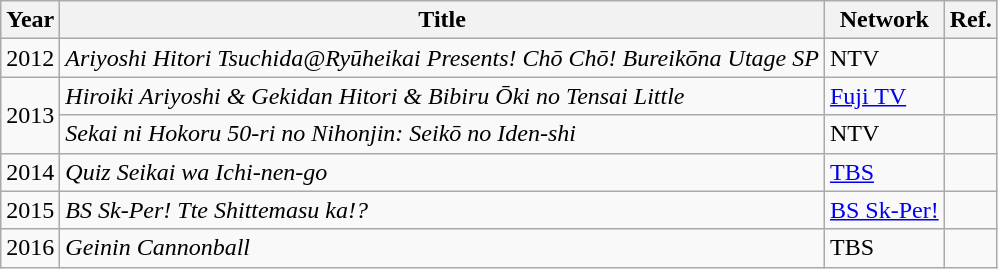<table class="wikitable">
<tr>
<th>Year</th>
<th>Title</th>
<th>Network</th>
<th>Ref.</th>
</tr>
<tr>
<td>2012</td>
<td><em>Ariyoshi Hitori Tsuchida@Ryūheikai Presents! Chō Chō! Bureikōna Utage SP</em></td>
<td>NTV</td>
<td></td>
</tr>
<tr>
<td rowspan="2">2013</td>
<td><em>Hiroiki Ariyoshi & Gekidan Hitori & Bibiru Ōki no Tensai Little</em></td>
<td><a href='#'>Fuji TV</a></td>
<td></td>
</tr>
<tr>
<td><em>Sekai ni Hokoru 50-ri no Nihonjin: Seikō no Iden-shi</em></td>
<td>NTV</td>
<td></td>
</tr>
<tr>
<td>2014</td>
<td><em>Quiz Seikai wa Ichi-nen-go</em></td>
<td><a href='#'>TBS</a></td>
<td></td>
</tr>
<tr>
<td>2015</td>
<td><em>BS Sk-Per! Tte Shittemasu ka!?</em></td>
<td><a href='#'>BS Sk-Per!</a></td>
<td></td>
</tr>
<tr>
<td>2016</td>
<td><em>Geinin Cannonball</em></td>
<td>TBS</td>
<td></td>
</tr>
</table>
